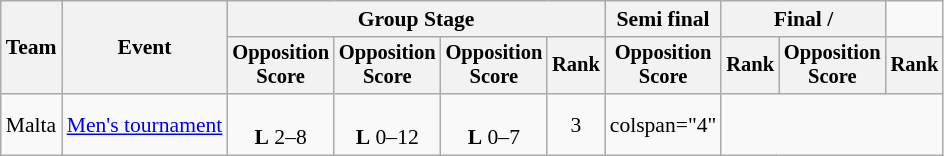<table class="wikitable" style="font-size:90%">
<tr>
<th rowspan="2">Team</th>
<th rowspan="2">Event</th>
<th colspan="4">Group Stage</th>
<th>Semi final</th>
<th colspan=2>Final / </th>
</tr>
<tr style="font-size:95%">
<th>Opposition<br>Score</th>
<th>Opposition<br>Score</th>
<th>Opposition<br>Score</th>
<th>Rank</th>
<th>Opposition<br>Score</th>
<th>Rank</th>
<th>Opposition<br>Score</th>
<th>Rank</th>
</tr>
<tr align=center>
<td align=left>Malta</td>
<td align=left><a href='#'>Men's tournament</a></td>
<td> <br> <strong>L</strong> 2–8</td>
<td> <br> <strong>L</strong> 0–12</td>
<td> <br> <strong>L</strong> 0–7</td>
<td>3</td>
<td>colspan="4" </td>
</tr>
</table>
